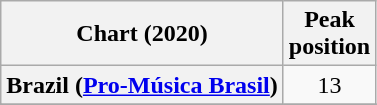<table class="wikitable plainrowheaders" style="text-align:center">
<tr>
<th scope="col">Chart (2020)</th>
<th scope="col">Peak<br>position</th>
</tr>
<tr>
<th scope="row">Brazil (<a href='#'>Pro-Música Brasil</a>)</th>
<td>13</td>
</tr>
<tr>
</tr>
<tr>
</tr>
</table>
